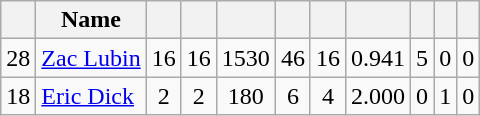<table class="wikitable sortable" style="text-align:center; font-size:100%;">
<tr>
<th></th>
<th>Name</th>
<th></th>
<th></th>
<th></th>
<th></th>
<th></th>
<th></th>
<th></th>
<th></th>
<th></th>
</tr>
<tr>
<td>28</td>
<td align=left> <a href='#'>Zac Lubin</a></td>
<td>16</td>
<td>16</td>
<td>1530</td>
<td>46</td>
<td>16</td>
<td>0.941</td>
<td>5</td>
<td>0</td>
<td>0</td>
</tr>
<tr>
<td>18</td>
<td align=left> <a href='#'>Eric Dick</a></td>
<td>2</td>
<td>2</td>
<td>180</td>
<td>6</td>
<td>4</td>
<td>2.000</td>
<td>0</td>
<td>1</td>
<td>0</td>
</tr>
</table>
